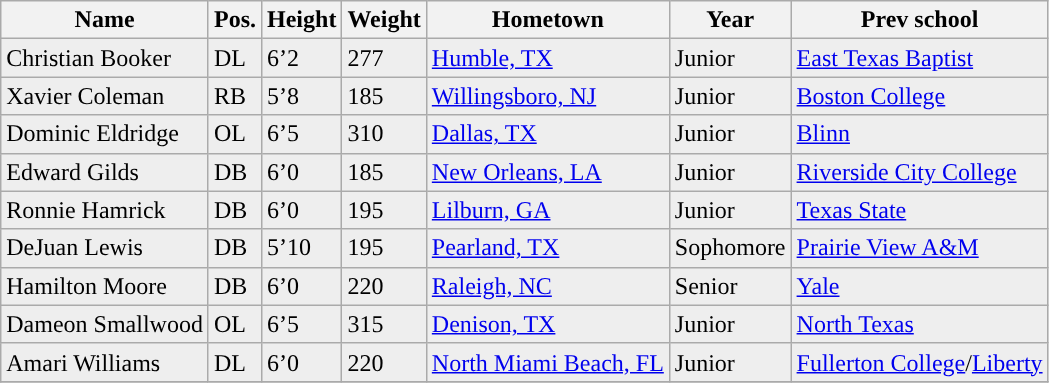<table class="wikitable sortable collapsible collapsed">
<tr>
<th style="text-align:center; ">Name</th>
<th style="text-align:center; ">Pos.</th>
<th style="text-align:center; ">Height</th>
<th style="text-align:center; ">Weight</th>
<th style="text-align:center; ">Hometown</th>
<th style="text-align:center; ">Year</th>
<th style="text-align:center; ">Prev school</th>
</tr>
<tr style="background:#eeeeee;">
<td>Christian Booker</td>
<td>DL</td>
<td>6’2</td>
<td>277</td>
<td><a href='#'>Humble, TX</a></td>
<td>Junior</td>
<td><a href='#'>East Texas Baptist</a></td>
</tr>
<tr style="background:#eeeeee;">
<td>Xavier Coleman</td>
<td>RB</td>
<td>5’8</td>
<td>185</td>
<td><a href='#'>Willingsboro, NJ</a></td>
<td>Junior</td>
<td><a href='#'>Boston College</a></td>
</tr>
<tr style="background:#eeeeee;">
<td>Dominic Eldridge</td>
<td>OL</td>
<td>6’5</td>
<td>310</td>
<td><a href='#'>Dallas, TX</a></td>
<td>Junior</td>
<td><a href='#'>Blinn</a></td>
</tr>
<tr style="background:#eeeeee;">
<td>Edward Gilds</td>
<td>DB</td>
<td>6’0</td>
<td>185</td>
<td><a href='#'>New Orleans, LA</a></td>
<td>Junior</td>
<td><a href='#'>Riverside City College</a></td>
</tr>
<tr style="background:#eeeeee;">
<td>Ronnie Hamrick</td>
<td>DB</td>
<td>6’0</td>
<td>195</td>
<td><a href='#'>Lilburn, GA</a></td>
<td>Junior</td>
<td><a href='#'>Texas State</a></td>
</tr>
<tr style="background:#eeeeee;">
<td>DeJuan Lewis</td>
<td>DB</td>
<td>5’10</td>
<td>195</td>
<td><a href='#'>Pearland, TX</a></td>
<td>Sophomore</td>
<td><a href='#'>Prairie View A&M</a></td>
</tr>
<tr style="background:#eeeeee;">
<td>Hamilton Moore</td>
<td>DB</td>
<td>6’0</td>
<td>220</td>
<td><a href='#'>Raleigh, NC</a></td>
<td>Senior</td>
<td><a href='#'>Yale</a></td>
</tr>
<tr style="background:#eeeeee;">
<td>Dameon Smallwood</td>
<td>OL</td>
<td>6’5</td>
<td>315</td>
<td><a href='#'>Denison, TX</a></td>
<td>Junior</td>
<td><a href='#'>North Texas</a></td>
</tr>
<tr style="background:#eeeeee;">
<td>Amari Williams</td>
<td>DL</td>
<td>6’0</td>
<td>220</td>
<td><a href='#'>North Miami Beach, FL</a></td>
<td>Junior</td>
<td><a href='#'>Fullerton College</a>/<a href='#'>Liberty</a></td>
</tr>
<tr style="background:#eeeeee;">
</tr>
</table>
